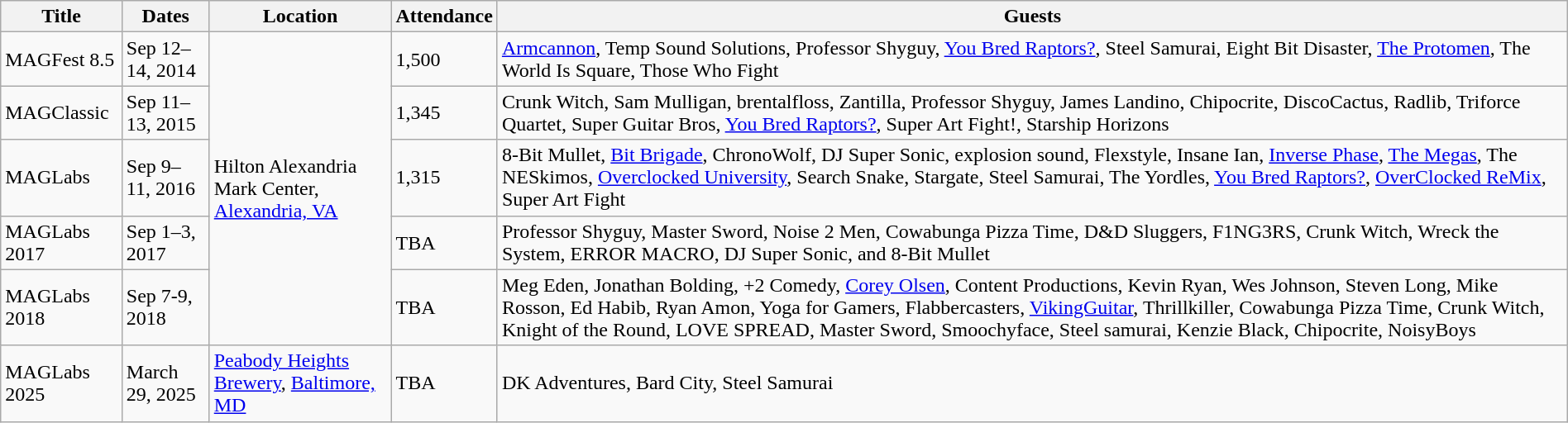<table class="wikitable" width="100%">
<tr>
<th>Title</th>
<th>Dates</th>
<th>Location</th>
<th>Attendance</th>
<th>Guests</th>
</tr>
<tr>
<td>MAGFest 8.5</td>
<td>Sep 12–14, 2014</td>
<td Rowspan=5>Hilton Alexandria Mark Center,<br> <a href='#'>Alexandria, VA</a></td>
<td>1,500</td>
<td><a href='#'>Armcannon</a>, Temp Sound Solutions, Professor Shyguy, <a href='#'>You Bred Raptors?</a>, Steel Samurai, Eight Bit Disaster, <a href='#'>The Protomen</a>, The World Is Square, Those Who Fight</td>
</tr>
<tr>
<td>MAGClassic</td>
<td>Sep 11–13, 2015</td>
<td>1,345</td>
<td>Crunk Witch, Sam Mulligan, brentalfloss, Zantilla, Professor Shyguy, James Landino, Chipocrite, DiscoCactus, Radlib, Triforce Quartet, Super Guitar Bros, <a href='#'>You Bred Raptors?</a>, Super Art Fight!, Starship Horizons</td>
</tr>
<tr>
<td>MAGLabs</td>
<td>Sep 9–11, 2016</td>
<td>1,315</td>
<td>8-Bit Mullet, <a href='#'>Bit Brigade</a>, ChronoWolf, DJ Super Sonic, explosion sound, Flexstyle, Insane Ian, <a href='#'>Inverse Phase</a>, <a href='#'>The Megas</a>, The NESkimos, <a href='#'>Overclocked University</a>, Search Snake, Stargate, Steel Samurai, The Yordles, <a href='#'>You Bred Raptors?</a>, <a href='#'>OverClocked ReMix</a>, Super Art Fight</td>
</tr>
<tr>
<td>MAGLabs 2017</td>
<td>Sep 1–3, 2017</td>
<td>TBA</td>
<td>Professor Shyguy, Master Sword, Noise 2 Men, Cowabunga Pizza Time, D&D Sluggers, F1NG3RS, Crunk Witch, Wreck the System, ERROR MACRO, DJ Super Sonic, and 8-Bit Mullet</td>
</tr>
<tr>
<td>MAGLabs 2018</td>
<td>Sep 7-9, 2018</td>
<td>TBA</td>
<td>Meg Eden, Jonathan Bolding, +2 Comedy, <a href='#'>Corey Olsen</a>, Content Productions, Kevin Ryan, Wes Johnson, Steven Long, Mike Rosson, Ed Habib, Ryan Amon, Yoga for Gamers, Flabbercasters, <a href='#'>VikingGuitar</a>,  Thrillkiller, Cowabunga Pizza Time, Crunk Witch, Knight of the Round, LOVE SPREAD, Master Sword, Smoochyface, Steel samurai, Kenzie Black, Chipocrite, NoisyBoys</td>
</tr>
<tr>
<td>MAGLabs 2025</td>
<td>March 29, 2025</td>
<td><a href='#'>Peabody Heights Brewery</a>, <a href='#'>Baltimore, MD</a></td>
<td>TBA</td>
<td>DK Adventures, Bard City, Steel Samurai</td>
</tr>
</table>
